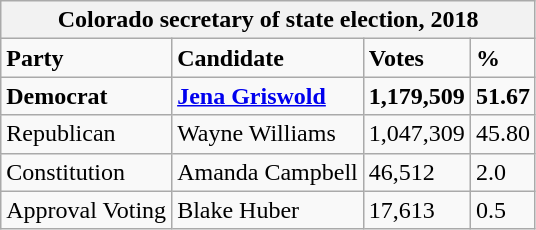<table class="wikitable">
<tr>
<th colspan="4">Colorado secretary of state election, 2018</th>
</tr>
<tr>
<td><strong>Party</strong></td>
<td><strong>Candidate</strong></td>
<td><strong>Votes</strong></td>
<td><strong>%</strong></td>
</tr>
<tr>
<td><strong>Democrat</strong></td>
<td><strong><a href='#'>Jena Griswold</a></strong></td>
<td><strong>1,179,509</strong></td>
<td><strong>51.67</strong></td>
</tr>
<tr>
<td>Republican</td>
<td>Wayne Williams</td>
<td>1,047,309</td>
<td>45.80</td>
</tr>
<tr>
<td>Constitution</td>
<td>Amanda Campbell</td>
<td>46,512</td>
<td>2.0</td>
</tr>
<tr>
<td>Approval Voting</td>
<td>Blake Huber</td>
<td>17,613</td>
<td>0.5</td>
</tr>
</table>
